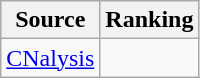<table class="wikitable" style="text-align:center">
<tr>
<th>Source</th>
<th>Ranking</th>
</tr>
<tr>
<td align=left><a href='#'>CNalysis</a></td>
<td></td>
</tr>
</table>
